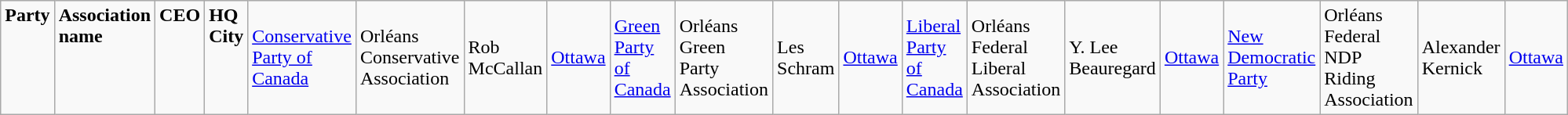<table class="wikitable">
<tr>
<td colspan="2" rowspan="1" align="left" valign="top"><strong>Party</strong></td>
<td valign="top"><strong>Association name</strong></td>
<td valign="top"><strong>CEO</strong></td>
<td valign="top"><strong>HQ City </strong><br></td>
<td><a href='#'>Conservative Party of Canada</a></td>
<td>Orléans Conservative Association</td>
<td>Rob McCallan</td>
<td><a href='#'>Ottawa</a><br></td>
<td><a href='#'>Green Party of Canada</a></td>
<td>Orléans Green Party Association</td>
<td>Les Schram</td>
<td><a href='#'>Ottawa</a><br></td>
<td><a href='#'>Liberal Party of Canada</a></td>
<td>Orléans Federal Liberal Association</td>
<td>Y. Lee Beauregard</td>
<td><a href='#'>Ottawa</a><br></td>
<td><a href='#'>New Democratic Party</a></td>
<td>Orléans Federal NDP Riding Association</td>
<td>Alexander Kernick</td>
<td><a href='#'>Ottawa</a></td>
</tr>
</table>
